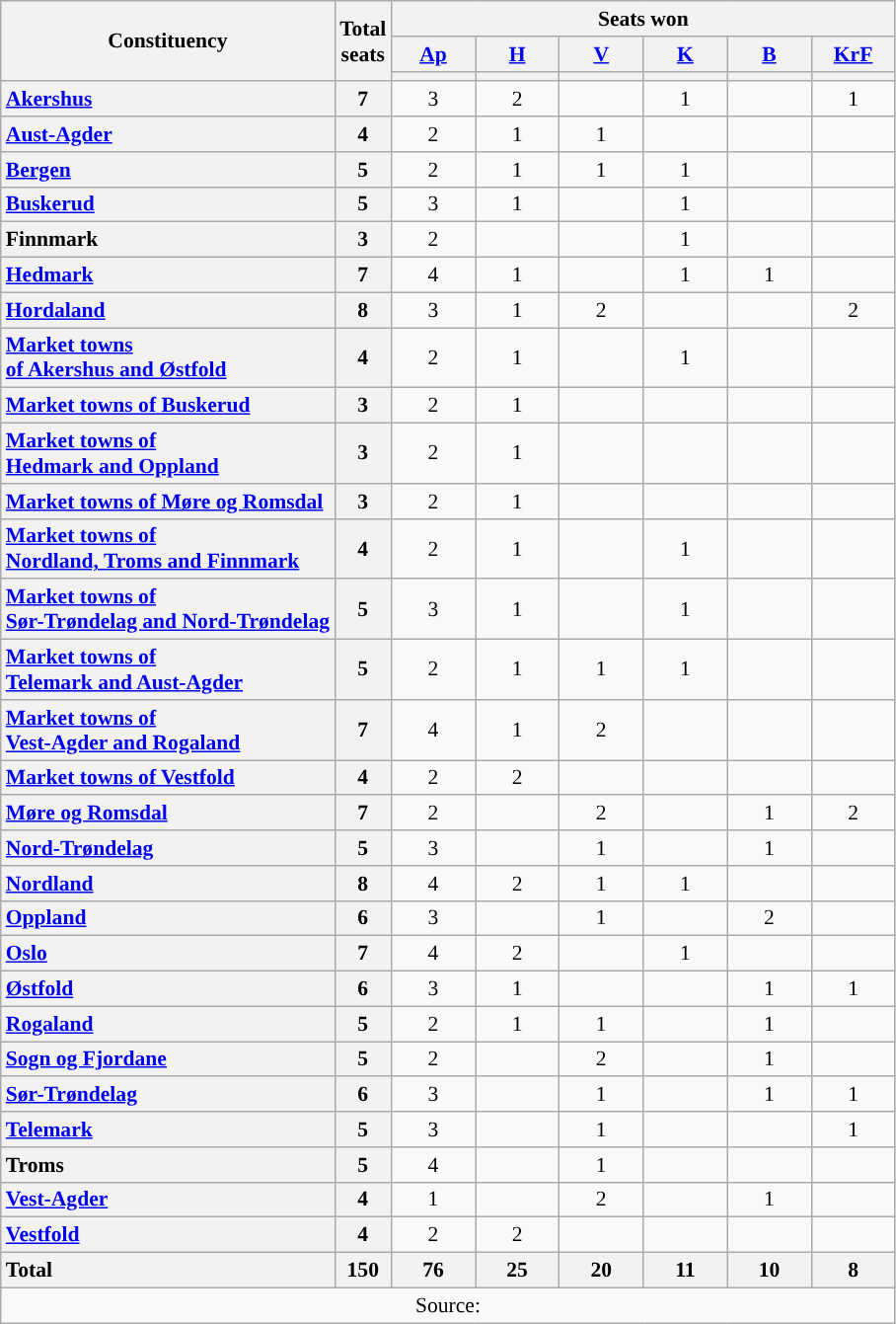<table class="wikitable" style="text-align:center; font-size: 0.9em;">
<tr>
<th rowspan="3">Constituency</th>
<th rowspan="3">Total<br>seats</th>
<th colspan="6">Seats won</th>
</tr>
<tr>
<th class="unsortable" style="width:50px;"><a href='#'>Ap</a></th>
<th class="unsortable" style="width:50px;"><a href='#'>H</a></th>
<th class="unsortable" style="width:50px;"><a href='#'>V</a></th>
<th class="unsortable" style="width:50px;"><a href='#'>K</a></th>
<th class="unsortable" style="width:50px;"><a href='#'>B</a></th>
<th class="unsortable" style="width:50px;"><a href='#'>KrF</a></th>
</tr>
<tr>
<th style="background:"></th>
<th style="background:"></th>
<th style="background:"></th>
<th style="background:"></th>
<th style="background:"></th>
<th style="background:"></th>
</tr>
<tr>
<th style="text-align: left;"><a href='#'>Akershus</a></th>
<th>7</th>
<td>3</td>
<td>2</td>
<td></td>
<td>1</td>
<td></td>
<td>1</td>
</tr>
<tr>
<th style="text-align: left;"><a href='#'>Aust-Agder</a></th>
<th>4</th>
<td>2</td>
<td>1</td>
<td>1</td>
<td></td>
<td></td>
<td></td>
</tr>
<tr>
<th style="text-align: left;"><a href='#'>Bergen</a></th>
<th>5</th>
<td>2</td>
<td>1</td>
<td>1</td>
<td>1</td>
<td></td>
<td></td>
</tr>
<tr>
<th style="text-align: left;"><a href='#'>Buskerud</a></th>
<th>5</th>
<td>3</td>
<td>1</td>
<td></td>
<td>1</td>
<td></td>
<td></td>
</tr>
<tr>
<th style="text-align: left;">Finnmark</th>
<th>3</th>
<td>2</td>
<td></td>
<td></td>
<td>1</td>
<td></td>
<td></td>
</tr>
<tr>
<th style="text-align: left;"><a href='#'>Hedmark</a></th>
<th>7</th>
<td>4</td>
<td>1</td>
<td></td>
<td>1</td>
<td>1</td>
<td></td>
</tr>
<tr>
<th style="text-align: left;"><a href='#'>Hordaland</a></th>
<th>8</th>
<td>3</td>
<td>1</td>
<td>2</td>
<td></td>
<td></td>
<td>2</td>
</tr>
<tr>
<th style="text-align: left;"><a href='#'>Market towns<br>of Akershus and Østfold</a></th>
<th>4</th>
<td>2</td>
<td>1</td>
<td></td>
<td>1</td>
<td></td>
<td></td>
</tr>
<tr>
<th style="text-align: left;"><a href='#'>Market towns of Buskerud</a></th>
<th>3</th>
<td>2</td>
<td>1</td>
<td></td>
<td></td>
<td></td>
<td></td>
</tr>
<tr>
<th style="text-align: left;"><a href='#'>Market towns of<br>Hedmark and Oppland</a></th>
<th>3</th>
<td>2</td>
<td>1</td>
<td></td>
<td></td>
<td></td>
<td></td>
</tr>
<tr>
<th style="text-align: left;"><a href='#'>Market towns of Møre og Romsdal</a></th>
<th>3</th>
<td>2</td>
<td>1</td>
<td></td>
<td></td>
<td></td>
<td></td>
</tr>
<tr>
<th style="text-align: left;"><a href='#'>Market towns of<br>Nordland, Troms and Finnmark</a></th>
<th>4</th>
<td>2</td>
<td>1</td>
<td></td>
<td>1</td>
<td></td>
<td></td>
</tr>
<tr>
<th style="text-align: left;"><a href='#'>Market towns of<br>Sør-Trøndelag and Nord-Trøndelag</a></th>
<th>5</th>
<td>3</td>
<td>1</td>
<td></td>
<td>1</td>
<td></td>
<td></td>
</tr>
<tr>
<th style="text-align: left;"><a href='#'>Market towns of<br>Telemark and Aust-Agder</a></th>
<th>5</th>
<td>2</td>
<td>1</td>
<td>1</td>
<td>1</td>
<td></td>
<td></td>
</tr>
<tr>
<th style="text-align: left;"><a href='#'>Market towns of<br>Vest-Agder and Rogaland</a></th>
<th>7</th>
<td>4</td>
<td>1</td>
<td>2</td>
<td></td>
<td></td>
<td></td>
</tr>
<tr>
<th style="text-align: left;"><a href='#'>Market towns of Vestfold</a></th>
<th>4</th>
<td>2</td>
<td>2</td>
<td></td>
<td></td>
<td></td>
<td></td>
</tr>
<tr>
<th style="text-align: left;"><a href='#'>Møre og Romsdal</a></th>
<th>7</th>
<td>2</td>
<td></td>
<td>2</td>
<td></td>
<td>1</td>
<td>2</td>
</tr>
<tr>
<th style="text-align: left;"><a href='#'>Nord-Trøndelag</a></th>
<th>5</th>
<td>3</td>
<td></td>
<td>1</td>
<td></td>
<td>1</td>
<td></td>
</tr>
<tr>
<th style="text-align: left;"><a href='#'>Nordland</a></th>
<th>8</th>
<td>4</td>
<td>2</td>
<td>1</td>
<td>1</td>
<td></td>
<td></td>
</tr>
<tr>
<th style="text-align: left;"><a href='#'>Oppland</a></th>
<th>6</th>
<td>3</td>
<td></td>
<td>1</td>
<td></td>
<td>2</td>
<td></td>
</tr>
<tr>
<th style="text-align: left;"><a href='#'>Oslo</a></th>
<th>7</th>
<td>4</td>
<td>2</td>
<td></td>
<td>1</td>
<td></td>
<td></td>
</tr>
<tr>
<th style="text-align: left;"><a href='#'>Østfold</a></th>
<th>6</th>
<td>3</td>
<td>1</td>
<td></td>
<td></td>
<td>1</td>
<td>1</td>
</tr>
<tr>
<th style="text-align: left;"><a href='#'>Rogaland</a></th>
<th>5</th>
<td>2</td>
<td>1</td>
<td>1</td>
<td></td>
<td>1</td>
<td></td>
</tr>
<tr>
<th style="text-align: left;"><a href='#'>Sogn og Fjordane</a></th>
<th>5</th>
<td>2</td>
<td></td>
<td>2</td>
<td></td>
<td>1</td>
<td></td>
</tr>
<tr>
<th style="text-align: left;"><a href='#'>Sør-Trøndelag</a></th>
<th>6</th>
<td>3</td>
<td></td>
<td>1</td>
<td></td>
<td>1</td>
<td>1</td>
</tr>
<tr>
<th style="text-align: left;"><a href='#'>Telemark</a></th>
<th>5</th>
<td>3</td>
<td></td>
<td>1</td>
<td></td>
<td></td>
<td>1</td>
</tr>
<tr>
<th style="text-align: left;">Troms</th>
<th>5</th>
<td>4</td>
<td></td>
<td>1</td>
<td></td>
<td></td>
<td></td>
</tr>
<tr>
<th style="text-align: left;"><a href='#'>Vest-Agder</a></th>
<th>4</th>
<td>1</td>
<td></td>
<td>2</td>
<td></td>
<td>1</td>
<td></td>
</tr>
<tr>
<th style="text-align: left;"><a href='#'>Vestfold</a></th>
<th>4</th>
<td>2</td>
<td>2</td>
<td></td>
<td></td>
<td></td>
<td></td>
</tr>
<tr>
<th style="text-align: left;">Total</th>
<th>150</th>
<th>76</th>
<th>25</th>
<th>20</th>
<th>11</th>
<th>10</th>
<th>8</th>
</tr>
<tr>
<td colspan="8">Source: </td>
</tr>
</table>
